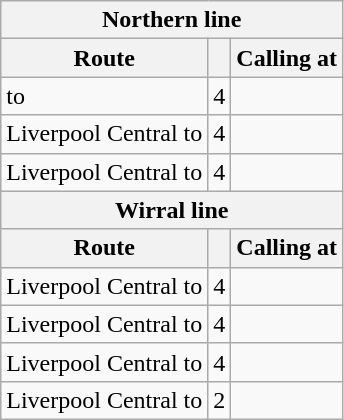<table class="wikitable">
<tr>
<th colspan="3">Northern line</th>
</tr>
<tr>
<th>Route</th>
<th></th>
<th>Calling at</th>
</tr>
<tr>
<td> to </td>
<td>4</td>
<td></td>
</tr>
<tr>
<td>Liverpool Central to </td>
<td>4</td>
<td></td>
</tr>
<tr>
<td>Liverpool Central to </td>
<td>4</td>
<td></td>
</tr>
<tr>
<th colspan="3">Wirral line</th>
</tr>
<tr>
<th>Route</th>
<th></th>
<th>Calling at</th>
</tr>
<tr>
<td>Liverpool Central to </td>
<td>4</td>
<td></td>
</tr>
<tr>
<td>Liverpool Central to </td>
<td>4</td>
<td></td>
</tr>
<tr>
<td>Liverpool Central to </td>
<td>4</td>
<td></td>
</tr>
<tr>
<td>Liverpool Central to </td>
<td>2</td>
<td></td>
</tr>
</table>
